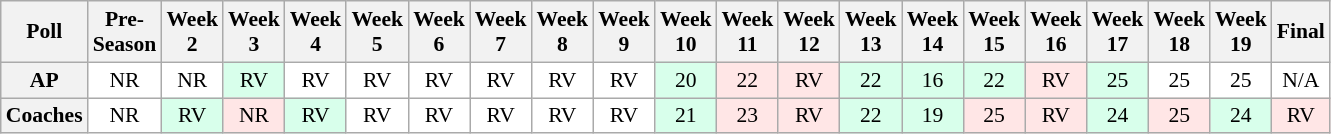<table class="wikitable" style="white-space:nowrap;font-size:90%">
<tr>
<th>Poll</th>
<th>Pre-<br>Season</th>
<th>Week<br>2</th>
<th>Week<br>3</th>
<th>Week<br>4</th>
<th>Week<br>5</th>
<th>Week<br>6</th>
<th>Week<br>7</th>
<th>Week<br>8</th>
<th>Week<br>9</th>
<th>Week<br>10</th>
<th>Week<br>11</th>
<th>Week<br>12</th>
<th>Week<br>13</th>
<th>Week<br>14</th>
<th>Week<br>15</th>
<th>Week<br>16</th>
<th>Week<br>17</th>
<th>Week<br>18</th>
<th>Week<br>19</th>
<th>Final</th>
</tr>
<tr style="text-align:center;">
<th>AP</th>
<td style="background:#FFF;">NR</td>
<td style="background:#FFF;">NR</td>
<td style="background:#D8FFEB;">RV</td>
<td style="background:#FFF;">RV</td>
<td style="background:#FFF;">RV</td>
<td style="background:#FFF;">RV</td>
<td style="background:#FFF;">RV</td>
<td style="background:#FFF;">RV</td>
<td style="background:#FFF;">RV</td>
<td style="background:#D8FFEB;">20</td>
<td style="background:#FFE6E6;">22</td>
<td style="background:#FFE6E6;">RV</td>
<td style="background:#D8FFEB;">22</td>
<td style="background:#D8FFEB;">16</td>
<td style="background:#D8FFEB;">22</td>
<td style="background:#FFE6E6;">RV</td>
<td style="background:#D8FFEB;">25</td>
<td style="background:#FFF;">25</td>
<td style="background:#FFF;">25</td>
<td style="background:#FFF;">N/A</td>
</tr>
<tr style="text-align:center;">
<th>Coaches</th>
<td style="background:#FFF;">NR</td>
<td style="background:#D8FFEB;">RV</td>
<td style="background:#FFE6E6;">NR</td>
<td style="background:#D8FFEB;">RV</td>
<td style="background:#FFF;">RV</td>
<td style="background:#FFF;">RV</td>
<td style="background:#FFF;">RV</td>
<td style="background:#FFF;">RV</td>
<td style="background:#FFF;">RV</td>
<td style="background:#D8FFEB;">21</td>
<td style="background:#FFE6E6;">23</td>
<td style="background:#FFE6E6;">RV</td>
<td style="background:#D8FFEB;">22</td>
<td style="background:#D8FFEB;">19</td>
<td style="background:#FFE6E6;">25</td>
<td style="background:#FFE6E6;">RV</td>
<td style="background:#D8FFEB;">24</td>
<td style="background:#FFE6E6;">25</td>
<td style="background:#D8FFEB;">24</td>
<td style="background:#FFE6E6;">RV</td>
</tr>
</table>
